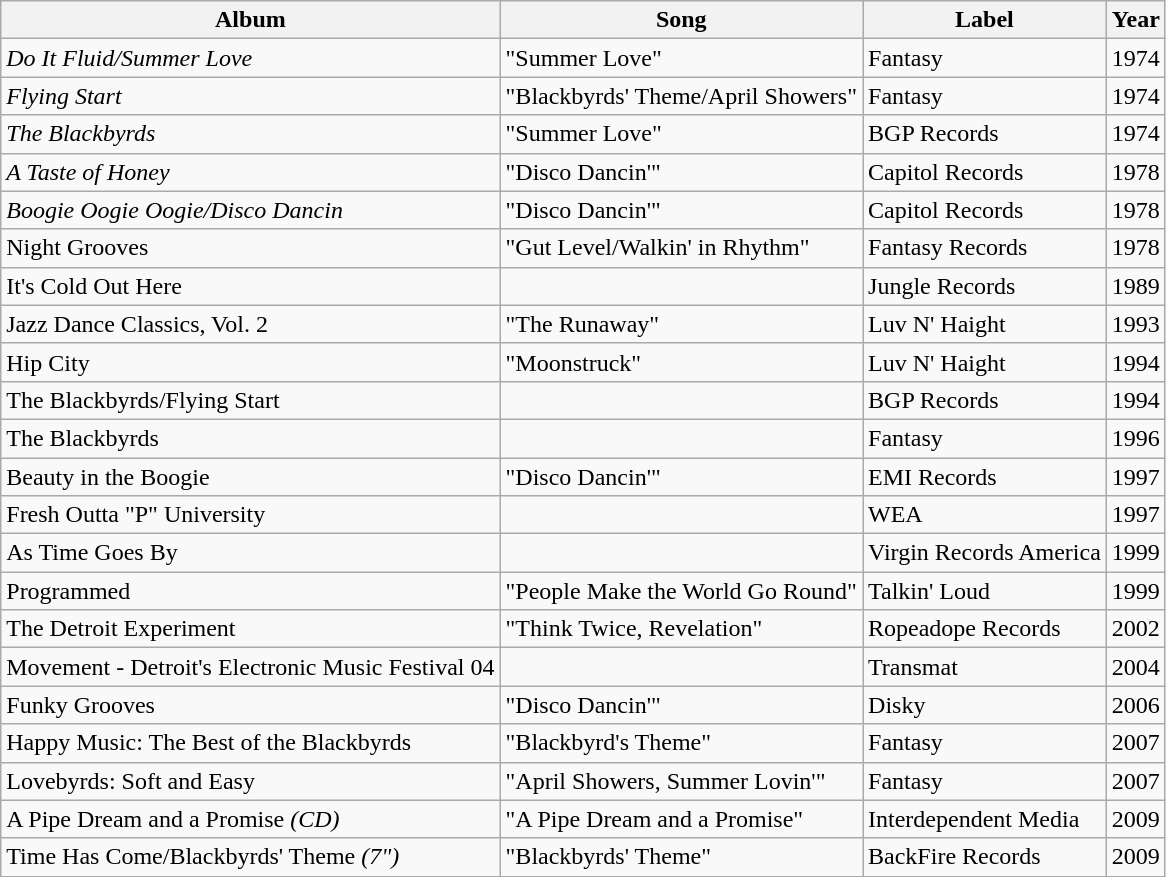<table class="wikitable">
<tr>
<th>Album</th>
<th>Song</th>
<th>Label</th>
<th>Year</th>
</tr>
<tr>
<td><em>Do It Fluid/Summer Love</em></td>
<td>"Summer Love"</td>
<td>Fantasy</td>
<td>1974</td>
</tr>
<tr>
<td><em>Flying Start</em></td>
<td>"Blackbyrds' Theme/April Showers"</td>
<td>Fantasy</td>
<td>1974</td>
</tr>
<tr>
<td><em>The Blackbyrds</em></td>
<td>"Summer Love"</td>
<td>BGP Records</td>
<td>1974</td>
</tr>
<tr>
<td><em>A Taste of Honey</em></td>
<td>"Disco Dancin'"</td>
<td>Capitol Records</td>
<td>1978</td>
</tr>
<tr>
<td><em>Boogie Oogie Oogie/Disco Dancin<strong></td>
<td>"Disco Dancin'"</td>
<td>Capitol Records</td>
<td>1978</td>
</tr>
<tr>
<td></em>Night Grooves<em></td>
<td>"Gut Level/Walkin' in Rhythm"</td>
<td>Fantasy Records</td>
<td>1978</td>
</tr>
<tr>
<td></em>It's Cold Out Here<em></td>
<td></td>
<td>Jungle Records</td>
<td>1989</td>
</tr>
<tr>
<td></em>Jazz Dance Classics, Vol. 2<em></td>
<td>"The Runaway"</td>
<td>Luv N' Haight</td>
<td>1993</td>
</tr>
<tr>
<td></em>Hip City<em></td>
<td>"Moonstruck"</td>
<td>Luv N' Haight</td>
<td>1994</td>
</tr>
<tr>
<td></em>The Blackbyrds/Flying Start<em></td>
<td></td>
<td>BGP Records</td>
<td>1994</td>
</tr>
<tr>
<td></em>The Blackbyrds<em></td>
<td></td>
<td>Fantasy</td>
<td>1996</td>
</tr>
<tr>
<td></em>Beauty in the Boogie<em></td>
<td>"Disco Dancin'"</td>
<td>EMI Records</td>
<td>1997</td>
</tr>
<tr>
<td></em>Fresh Outta "P" University<em></td>
<td></td>
<td>WEA</td>
<td>1997</td>
</tr>
<tr>
<td></em>As Time Goes By<em></td>
<td></td>
<td>Virgin Records America</td>
<td>1999</td>
</tr>
<tr>
<td></em>Programmed<em></td>
<td>"People Make the World Go Round"</td>
<td>Talkin' Loud</td>
<td>1999</td>
</tr>
<tr>
<td></em>The Detroit Experiment<em></td>
<td>"Think Twice, Revelation"</td>
<td>Ropeadope Records</td>
<td>2002</td>
</tr>
<tr>
<td></em>Movement - Detroit's Electronic Music Festival 04<em></td>
<td></td>
<td>Transmat</td>
<td>2004</td>
</tr>
<tr>
<td></em>Funky Grooves<em></td>
<td>"Disco Dancin'"</td>
<td>Disky</td>
<td>2006</td>
</tr>
<tr>
<td></em>Happy Music: The Best of the Blackbyrds<em></td>
<td>"Blackbyrd's Theme"</td>
<td>Fantasy</td>
<td>2007</td>
</tr>
<tr>
<td></em>Lovebyrds: Soft and Easy<em></td>
<td>"April Showers, Summer Lovin'"</td>
<td>Fantasy</td>
<td>2007</td>
</tr>
<tr>
<td></em>A Pipe Dream and a Promise<em> (CD)</td>
<td>"A Pipe Dream and a Promise"</td>
<td>Interdependent Media</td>
<td>2009</td>
</tr>
<tr>
<td></em>Time Has Come/Blackbyrds' Theme<em> (7")</td>
<td>"Blackbyrds' Theme"</td>
<td>BackFire Records</td>
<td>2009</td>
</tr>
</table>
